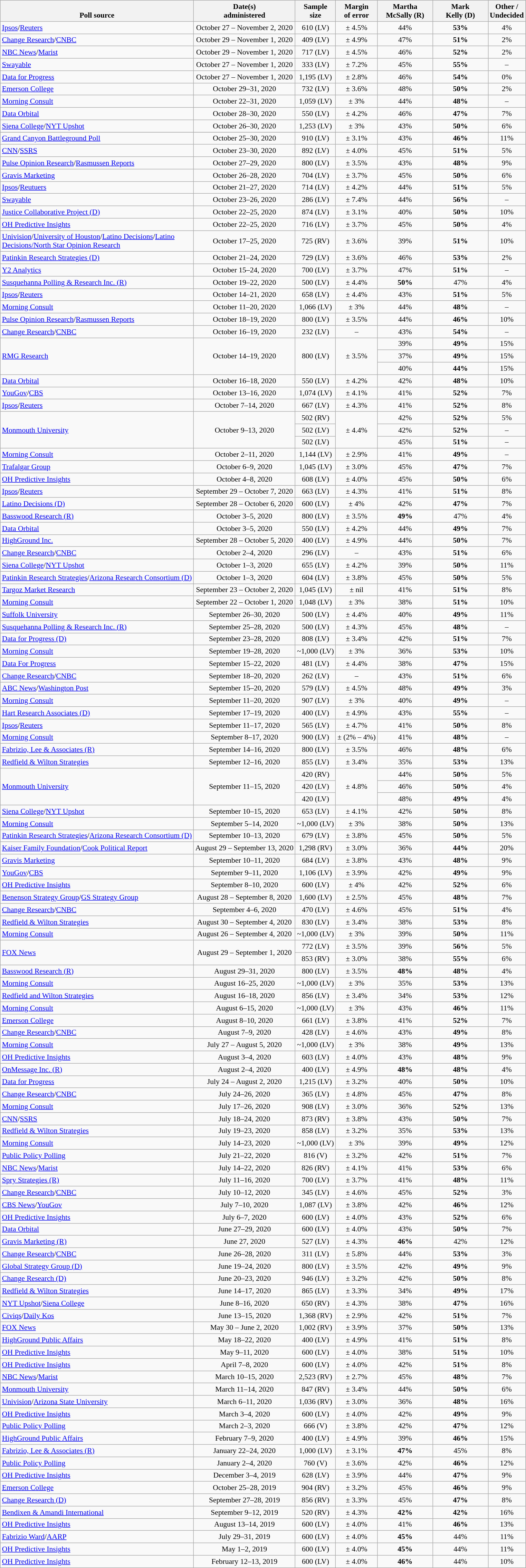<table class="wikitable" style="font-size:90%;text-align:center;">
<tr valign=bottom>
<th>Poll source</th>
<th>Date(s)<br>administered</th>
<th>Sample<br>size</th>
<th>Margin<br>of error</th>
<th style="width:100px;">Martha<br>McSally (R)</th>
<th style="width:100px;">Mark<br>Kelly (D)</th>
<th>Other /<br>Undecided</th>
</tr>
<tr>
<td style="text-align:left;"><a href='#'>Ipsos</a>/<a href='#'>Reuters</a></td>
<td>October 27 – November 2, 2020</td>
<td>610 (LV)</td>
<td>± 4.5%</td>
<td>44%</td>
<td><strong>53%</strong></td>
<td>4%</td>
</tr>
<tr>
<td style="text-align:left;"><a href='#'>Change Research</a>/<a href='#'>CNBC</a></td>
<td>October 29 – November 1, 2020</td>
<td>409 (LV)</td>
<td>± 4.9%</td>
<td>47%</td>
<td><strong>51%</strong></td>
<td>2%</td>
</tr>
<tr>
<td style="text-align:left;"><a href='#'>NBC News</a>/<a href='#'>Marist</a></td>
<td>October 29 – November 1, 2020</td>
<td>717 (LV)</td>
<td>± 4.5%</td>
<td>46%</td>
<td><strong>52%</strong></td>
<td>2%</td>
</tr>
<tr>
<td style="text-align:left;"><a href='#'>Swayable</a></td>
<td>October 27 – November 1, 2020</td>
<td>333 (LV)</td>
<td>± 7.2%</td>
<td>45%</td>
<td><strong>55%</strong></td>
<td>–</td>
</tr>
<tr>
<td style="text-align:left;"><a href='#'>Data for Progress</a></td>
<td>October 27 – November 1, 2020</td>
<td>1,195 (LV)</td>
<td>± 2.8%</td>
<td>46%</td>
<td><strong>54%</strong></td>
<td>0%</td>
</tr>
<tr>
<td style="text-align:left;"><a href='#'>Emerson College</a></td>
<td>October 29–31, 2020</td>
<td>732 (LV)</td>
<td>± 3.6%</td>
<td>48%</td>
<td><strong>50%</strong></td>
<td>2%</td>
</tr>
<tr>
<td style="text-align:left;"><a href='#'>Morning Consult</a></td>
<td>October 22–31, 2020</td>
<td>1,059 (LV)</td>
<td>± 3%</td>
<td>44%</td>
<td><strong>48%</strong></td>
<td>–</td>
</tr>
<tr>
<td style="text-align:left;"><a href='#'>Data Orbital</a></td>
<td>October 28–30, 2020</td>
<td>550 (LV)</td>
<td>± 4.2%</td>
<td>46%</td>
<td><strong>47%</strong></td>
<td>7%</td>
</tr>
<tr>
<td style="text-align:left;"><a href='#'>Siena College</a>/<a href='#'>NYT Upshot</a></td>
<td>October 26–30, 2020</td>
<td>1,253 (LV)</td>
<td>± 3%</td>
<td>43%</td>
<td><strong>50%</strong></td>
<td>6%</td>
</tr>
<tr>
</tr>
<tr>
<td style="text-align:left;"><a href='#'>Grand Canyon Battleground Poll</a></td>
<td>October 25–30, 2020</td>
<td>910 (LV)</td>
<td>± 3.1%</td>
<td>43%</td>
<td><strong>46%</strong></td>
<td>11%</td>
</tr>
<tr>
<td style="text-align:left;"><a href='#'>CNN</a>/<a href='#'>SSRS</a></td>
<td>October 23–30, 2020</td>
<td>892 (LV)</td>
<td>± 4.0%</td>
<td>45%</td>
<td><strong>51%</strong></td>
<td>5%</td>
</tr>
<tr>
<td style="text-align:left;"><a href='#'>Pulse Opinion Research</a>/<a href='#'>Rasmussen Reports</a></td>
<td>October 27–29, 2020</td>
<td>800 (LV)</td>
<td>± 3.5%</td>
<td>43%</td>
<td><strong>48%</strong></td>
<td>9%</td>
</tr>
<tr>
<td style="text-align:left;"><a href='#'>Gravis Marketing</a></td>
<td>October 26–28, 2020</td>
<td>704 (LV)</td>
<td>± 3.7%</td>
<td>45%</td>
<td><strong>50%</strong></td>
<td>6%</td>
</tr>
<tr>
<td style="text-align:left;"><a href='#'>Ipsos</a>/<a href='#'>Reutuers</a></td>
<td>October 21–27, 2020</td>
<td>714 (LV)</td>
<td>± 4.2%</td>
<td>44%</td>
<td><strong>51%</strong></td>
<td>5%</td>
</tr>
<tr>
<td style="text-align:left;"><a href='#'>Swayable</a></td>
<td>October 23–26, 2020</td>
<td>286 (LV)</td>
<td>± 7.4%</td>
<td>44%</td>
<td><strong>56%</strong></td>
<td>–</td>
</tr>
<tr>
<td style="text-align:left;"><a href='#'>Justice Collaborative Project (D)</a></td>
<td>October 22–25, 2020</td>
<td>874 (LV)</td>
<td>± 3.1%</td>
<td>40%</td>
<td><strong>50%</strong></td>
<td>10%</td>
</tr>
<tr>
<td style="text-align:left;"><a href='#'>OH Predictive Insights</a></td>
<td>October 22–25, 2020</td>
<td>716 (LV)</td>
<td>± 3.7%</td>
<td>45%</td>
<td><strong>50%</strong></td>
<td>4%</td>
</tr>
<tr>
<td style="text-align:left;"><a href='#'>Univision</a>/<a href='#'>University of Houston</a>/<a href='#'>Latino Decisions</a>/<a href='#'>Latino<br>Decisions/North Star Opinion Research</a></td>
<td>October 17–25, 2020</td>
<td>725 (RV)</td>
<td>± 3.6%</td>
<td>39%</td>
<td><strong>51%</strong></td>
<td>10%</td>
</tr>
<tr>
<td style="text-align:left;"><a href='#'>Patinkin Research Strategies (D)</a></td>
<td>October 21–24, 2020</td>
<td>729 (LV)</td>
<td>± 3.6%</td>
<td>46%</td>
<td><strong>53%</strong></td>
<td>2%</td>
</tr>
<tr>
<td style="text-align:left;"><a href='#'>Y2 Analytics</a></td>
<td>October 15–24, 2020</td>
<td>700 (LV)</td>
<td>± 3.7%</td>
<td>47%</td>
<td><strong>51%</strong></td>
<td>–</td>
</tr>
<tr>
<td style="text-align:left;"><a href='#'>Susquehanna Polling & Research Inc. (R)</a></td>
<td>October 19–22, 2020</td>
<td>500 (LV)</td>
<td>± 4.4%</td>
<td><strong>50%</strong></td>
<td>47%</td>
<td>4%</td>
</tr>
<tr>
<td style="text-align:left;"><a href='#'>Ipsos</a>/<a href='#'>Reuters</a></td>
<td>October 14–21, 2020</td>
<td>658 (LV)</td>
<td>± 4.4%</td>
<td>43%</td>
<td><strong>51%</strong></td>
<td>5%</td>
</tr>
<tr>
<td style="text-align:left;"><a href='#'>Morning Consult</a></td>
<td>October 11–20, 2020</td>
<td>1,066 (LV)</td>
<td>± 3%</td>
<td>44%</td>
<td><strong>48%</strong></td>
<td>–</td>
</tr>
<tr>
<td style="text-align:left;"><a href='#'>Pulse Opinion Research</a>/<a href='#'>Rasmussen Reports</a></td>
<td>October 18–19, 2020</td>
<td>800 (LV)</td>
<td>± 3.5%</td>
<td>44%</td>
<td><strong>46%</strong></td>
<td>10%</td>
</tr>
<tr>
<td style="text-align:left;"><a href='#'>Change Research</a>/<a href='#'>CNBC</a></td>
<td>October 16–19, 2020</td>
<td>232 (LV)</td>
<td>–</td>
<td>43%</td>
<td><strong>54%</strong></td>
<td>–</td>
</tr>
<tr>
<td rowspan=3 style="text-align:left;"><a href='#'>RMG Research</a></td>
<td rowspan=3>October 14–19, 2020</td>
<td rowspan=3>800 (LV)</td>
<td rowspan=3>± 3.5%</td>
<td>39%</td>
<td><strong>49%</strong></td>
<td>15%</td>
</tr>
<tr>
<td>37%</td>
<td><strong>49%</strong></td>
<td>15%</td>
</tr>
<tr>
<td>40%</td>
<td><strong>44%</strong></td>
<td>15%</td>
</tr>
<tr>
<td style="text-align:left;"><a href='#'>Data Orbital</a></td>
<td>October 16–18, 2020</td>
<td>550 (LV)</td>
<td>± 4.2%</td>
<td>42%</td>
<td><strong>48%</strong></td>
<td>10%</td>
</tr>
<tr>
<td style="text-align:left;"><a href='#'>YouGov</a>/<a href='#'>CBS</a></td>
<td>October 13–16, 2020</td>
<td>1,074 (LV)</td>
<td>± 4.1%</td>
<td>41%</td>
<td><strong>52%</strong></td>
<td>7%</td>
</tr>
<tr>
<td style="text-align:left;"><a href='#'>Ipsos</a>/<a href='#'>Reuters</a></td>
<td>October 7–14, 2020</td>
<td>667 (LV)</td>
<td>± 4.3%</td>
<td>41%</td>
<td><strong>52%</strong></td>
<td>8%</td>
</tr>
<tr>
<td rowspan=3 style="text-align:left;"><a href='#'>Monmouth University</a></td>
<td rowspan=3>October 9–13, 2020</td>
<td>502 (RV)</td>
<td rowspan=3>± 4.4%</td>
<td>42%</td>
<td><strong>52%</strong></td>
<td>5%</td>
</tr>
<tr>
<td>502 (LV)</td>
<td>42%</td>
<td><strong>52%</strong></td>
<td>–</td>
</tr>
<tr>
<td>502 (LV)</td>
<td>45%</td>
<td><strong>51%</strong></td>
<td>–</td>
</tr>
<tr>
<td style="text-align:left;"><a href='#'>Morning Consult</a></td>
<td>October 2–11, 2020</td>
<td>1,144 (LV)</td>
<td>± 2.9%</td>
<td>41%</td>
<td><strong>49%</strong></td>
<td>–</td>
</tr>
<tr>
<td style="text-align:left;"><a href='#'>Trafalgar Group</a></td>
<td>October 6–9, 2020</td>
<td>1,045 (LV)</td>
<td>± 3.0%</td>
<td>45%</td>
<td><strong>47%</strong></td>
<td>7%</td>
</tr>
<tr>
<td style="text-align:left;"><a href='#'>OH Predictive Insights</a></td>
<td>October 4–8, 2020</td>
<td>608 (LV)</td>
<td>± 4.0%</td>
<td>45%</td>
<td><strong>50%</strong></td>
<td>6%</td>
</tr>
<tr>
<td style="text-align:left;"><a href='#'>Ipsos</a>/<a href='#'>Reuters</a></td>
<td>September 29 – October 7, 2020</td>
<td>663 (LV)</td>
<td>± 4.3%</td>
<td>41%</td>
<td><strong>51%</strong></td>
<td>8%</td>
</tr>
<tr>
<td style="text-align:left;"><a href='#'>Latino Decisions (D)</a></td>
<td>September 28 – October 6, 2020</td>
<td>600 (LV)</td>
<td>± 4%</td>
<td>42%</td>
<td><strong>47%</strong></td>
<td>7%</td>
</tr>
<tr>
<td style="text-align:left;"><a href='#'>Basswood Research (R)</a></td>
<td>October 3–5, 2020</td>
<td>800 (LV)</td>
<td>± 3.5%</td>
<td><strong>49%</strong></td>
<td>47%</td>
<td>4%</td>
</tr>
<tr>
<td style="text-align:left;"><a href='#'>Data Orbital</a></td>
<td>October 3–5, 2020</td>
<td>550 (LV)</td>
<td>± 4.2%</td>
<td>44%</td>
<td><strong>49%</strong></td>
<td>7%</td>
</tr>
<tr>
<td style="text-align:left;"><a href='#'>HighGround Inc.</a> </td>
<td>September 28 – October 5, 2020</td>
<td>400 (LV)</td>
<td>± 4.9%</td>
<td>44%</td>
<td><strong>50%</strong></td>
<td>7%</td>
</tr>
<tr>
<td style="text-align:left;"><a href='#'>Change Research</a>/<a href='#'>CNBC</a></td>
<td>October 2–4, 2020</td>
<td>296 (LV)</td>
<td>–</td>
<td>43%</td>
<td><strong>51%</strong></td>
<td>6%</td>
</tr>
<tr>
<td style="text-align:left;"><a href='#'>Siena College</a>/<a href='#'>NYT Upshot</a></td>
<td>October 1–3, 2020</td>
<td>655 (LV)</td>
<td>± 4.2%</td>
<td>39%</td>
<td><strong>50%</strong></td>
<td>11%</td>
</tr>
<tr>
<td style="text-align:left;"><a href='#'>Patinkin Research Strategies</a>/<a href='#'>Arizona Research Consortium (D)</a></td>
<td>October 1–3, 2020</td>
<td>604 (LV)</td>
<td>± 3.8%</td>
<td>45%</td>
<td><strong>50%</strong></td>
<td>5%</td>
</tr>
<tr>
<td style="text-align:left;"><a href='#'>Targoz Market Research</a></td>
<td>September 23 – October 2, 2020</td>
<td>1,045 (LV)</td>
<td>± nil</td>
<td>41%</td>
<td><strong>51%</strong></td>
<td>8%</td>
</tr>
<tr>
<td style="text-align:left;"><a href='#'>Morning Consult</a></td>
<td>September 22 – October 1, 2020</td>
<td>1,048 (LV)</td>
<td>± 3%</td>
<td>38%</td>
<td><strong>51%</strong></td>
<td>10%</td>
</tr>
<tr>
<td style="text-align:left;"><a href='#'>Suffolk University</a></td>
<td>September 26–30, 2020</td>
<td>500 (LV)</td>
<td>± 4.4%</td>
<td>40%</td>
<td><strong>49%</strong></td>
<td>11%</td>
</tr>
<tr>
<td style="text-align:left;"><a href='#'>Susquehanna Polling & Research Inc. (R)</a></td>
<td>September 25–28, 2020</td>
<td>500 (LV)</td>
<td>± 4.3%</td>
<td>45%</td>
<td><strong>48%</strong></td>
<td>–</td>
</tr>
<tr>
<td style="text-align:left;"><a href='#'>Data for Progress (D)</a></td>
<td>September 23–28, 2020</td>
<td>808 (LV)</td>
<td>± 3.4%</td>
<td>42%</td>
<td><strong>51%</strong></td>
<td>7%</td>
</tr>
<tr>
<td style="text-align:left;"><a href='#'>Morning Consult</a></td>
<td>September 19–28, 2020</td>
<td>~1,000 (LV)</td>
<td>± 3%</td>
<td>36%</td>
<td><strong>53%</strong></td>
<td>10%</td>
</tr>
<tr>
<td style="text-align:left;"><a href='#'>Data For Progress</a></td>
<td>September 15–22, 2020</td>
<td>481 (LV)</td>
<td>± 4.4%</td>
<td>38%</td>
<td><strong>47%</strong></td>
<td>15%</td>
</tr>
<tr>
<td style="text-align:left;"><a href='#'>Change Research</a>/<a href='#'>CNBC</a></td>
<td>September 18–20, 2020</td>
<td>262 (LV)</td>
<td>–</td>
<td>43%</td>
<td><strong>51%</strong></td>
<td>6%</td>
</tr>
<tr>
<td style="text-align:left;"><a href='#'>ABC News</a>/<a href='#'>Washington Post</a></td>
<td>September 15–20, 2020</td>
<td>579 (LV)</td>
<td>± 4.5%</td>
<td>48%</td>
<td><strong>49%</strong></td>
<td>3%</td>
</tr>
<tr>
<td style="text-align:left;"><a href='#'>Morning Consult</a></td>
<td>September 11–20, 2020</td>
<td>907 (LV)</td>
<td>± 3%</td>
<td>40%</td>
<td><strong>49%</strong></td>
<td>–</td>
</tr>
<tr>
<td style="text-align:left;"><a href='#'>Hart Research Associates (D)</a></td>
<td>September 17–19, 2020</td>
<td>400 (LV)</td>
<td>± 4.9%</td>
<td>43%</td>
<td><strong>55%</strong></td>
<td>–</td>
</tr>
<tr>
<td style="text-align:left;"><a href='#'>Ipsos</a>/<a href='#'>Reuters</a></td>
<td>September 11–17, 2020</td>
<td>565 (LV)</td>
<td>± 4.7%</td>
<td>41%</td>
<td><strong>50%</strong></td>
<td>8%</td>
</tr>
<tr>
<td style="text-align:left;"><a href='#'>Morning Consult</a></td>
<td>September 8–17, 2020</td>
<td>900 (LV)</td>
<td>± (2% – 4%)</td>
<td>41%</td>
<td><strong>48%</strong></td>
<td>–</td>
</tr>
<tr>
<td style="text-align:left;"><a href='#'>Fabrizio, Lee & Associates (R)</a></td>
<td>September 14–16, 2020</td>
<td>800 (LV)</td>
<td>± 3.5%</td>
<td>46%</td>
<td><strong>48%</strong></td>
<td>6%</td>
</tr>
<tr>
<td style="text-align:left;"><a href='#'>Redfield & Wilton Strategies</a></td>
<td>September 12–16, 2020</td>
<td>855 (LV)</td>
<td>± 3.4%</td>
<td>35%</td>
<td><strong>53%</strong></td>
<td>13%</td>
</tr>
<tr>
<td rowspan=3 style="text-align:left;"><a href='#'>Monmouth University</a></td>
<td rowspan=3>September 11–15, 2020</td>
<td>420 (RV)</td>
<td rowspan=3>± 4.8%</td>
<td>44%</td>
<td><strong>50%</strong></td>
<td>5%</td>
</tr>
<tr>
<td>420 (LV)</td>
<td>46%</td>
<td><strong>50%</strong></td>
<td>4%</td>
</tr>
<tr>
<td>420 (LV)</td>
<td>48%</td>
<td><strong>49%</strong></td>
<td>4%</td>
</tr>
<tr>
<td style="text-align:left;"><a href='#'>Siena College</a>/<a href='#'>NYT Upshot</a></td>
<td>September 10–15, 2020</td>
<td>653 (LV)</td>
<td>± 4.1%</td>
<td>42%</td>
<td><strong>50%</strong></td>
<td>8%</td>
</tr>
<tr>
<td style="text-align:left;"><a href='#'>Morning Consult</a></td>
<td>September 5–14, 2020</td>
<td>~1,000 (LV)</td>
<td>± 3%</td>
<td>38%</td>
<td><strong>50%</strong></td>
<td>13%</td>
</tr>
<tr>
<td style="text-align:left;"><a href='#'>Patinkin Research Strategies</a>/<a href='#'>Arizona Research Consortium (D)</a></td>
<td>September 10–13, 2020</td>
<td>679 (LV)</td>
<td>± 3.8%</td>
<td>45%</td>
<td><strong>50%</strong></td>
<td>5%</td>
</tr>
<tr>
<td style="text-align:left;"><a href='#'>Kaiser Family Foundation</a>/<a href='#'>Cook Political Report</a></td>
<td>August 29 – September 13, 2020</td>
<td>1,298 (RV)</td>
<td>± 3.0%</td>
<td>36%</td>
<td><strong>44%</strong></td>
<td>20%</td>
</tr>
<tr>
<td style="text-align:left;"><a href='#'>Gravis Marketing</a></td>
<td>September 10–11, 2020</td>
<td>684 (LV)</td>
<td>± 3.8%</td>
<td>43%</td>
<td><strong>48%</strong></td>
<td>9%</td>
</tr>
<tr>
<td style="text-align:left;"><a href='#'>YouGov</a>/<a href='#'>CBS</a></td>
<td>September 9–11, 2020</td>
<td>1,106 (LV)</td>
<td>± 3.9%</td>
<td>42%</td>
<td><strong>49%</strong></td>
<td>9%</td>
</tr>
<tr>
<td style="text-align:left;"><a href='#'>OH Predictive Insights</a></td>
<td>September 8–10, 2020</td>
<td>600 (LV)</td>
<td>± 4%</td>
<td>42%</td>
<td><strong>52%</strong></td>
<td>6%</td>
</tr>
<tr>
<td style="text-align:left;"><a href='#'>Benenson Strategy Group</a>/<a href='#'>GS Strategy Group</a></td>
<td>August 28 – September 8, 2020</td>
<td>1,600 (LV)</td>
<td>± 2.5%</td>
<td>45%</td>
<td><strong>48%</strong></td>
<td>7%</td>
</tr>
<tr>
<td style="text-align:left;"><a href='#'>Change Research</a>/<a href='#'>CNBC</a></td>
<td>September 4–6, 2020</td>
<td>470 (LV)</td>
<td>± 4.6%</td>
<td>45%</td>
<td><strong>51%</strong></td>
<td>4%</td>
</tr>
<tr>
<td style="text-align:left;"><a href='#'>Redfield & Wilton Strategies</a></td>
<td>August 30 – September 4, 2020</td>
<td>830 (LV)</td>
<td>± 3.4%</td>
<td>38%</td>
<td><strong>53%</strong></td>
<td>8%</td>
</tr>
<tr>
<td style="text-align:left;"><a href='#'>Morning Consult</a></td>
<td>August 26 – September 4, 2020</td>
<td>~1,000 (LV)</td>
<td>± 3%</td>
<td>39%</td>
<td><strong>50%</strong></td>
<td>11%</td>
</tr>
<tr>
<td rowspan=2 style="text-align:left;"><a href='#'>FOX News</a></td>
<td rowspan=2>August 29 – September 1, 2020</td>
<td>772 (LV)</td>
<td>± 3.5%</td>
<td>39%</td>
<td><strong>56%</strong></td>
<td>5%</td>
</tr>
<tr>
<td>853 (RV)</td>
<td>± 3.0%</td>
<td>38%</td>
<td><strong>55%</strong></td>
<td>6%</td>
</tr>
<tr>
<td style="text-align:left;"><a href='#'>Basswood Research (R)</a></td>
<td>August 29–31, 2020</td>
<td>800 (LV)</td>
<td>± 3.5%</td>
<td><strong>48%</strong></td>
<td><strong>48%</strong></td>
<td>4%</td>
</tr>
<tr>
<td style="text-align:left;"><a href='#'>Morning Consult</a></td>
<td>August 16–25, 2020</td>
<td>~1,000 (LV)</td>
<td>± 3%</td>
<td>35%</td>
<td><strong>53%</strong></td>
<td>13%</td>
</tr>
<tr>
<td style="text-align:left;"><a href='#'>Redfield and Wilton Strategies</a></td>
<td>August 16–18, 2020</td>
<td>856 (LV)</td>
<td>± 3.4%</td>
<td>34%</td>
<td><strong>53%</strong></td>
<td>12%</td>
</tr>
<tr>
<td style="text-align:left;"><a href='#'>Morning Consult</a></td>
<td>August 6–15, 2020</td>
<td>~1,000 (LV)</td>
<td>± 3%</td>
<td>43%</td>
<td><strong>46%</strong></td>
<td>11%</td>
</tr>
<tr>
<td style="text-align:left;"><a href='#'>Emerson College</a></td>
<td>August 8–10, 2020</td>
<td>661 (LV)</td>
<td>± 3.8%</td>
<td>41%</td>
<td><strong>52%</strong></td>
<td>7%</td>
</tr>
<tr>
<td style="text-align:left;"><a href='#'>Change Research</a>/<a href='#'>CNBC</a></td>
<td>August 7–9, 2020</td>
<td>428 (LV)</td>
<td>± 4.6%</td>
<td>43%</td>
<td><strong>49%</strong></td>
<td>8%</td>
</tr>
<tr>
<td style="text-align:left;"><a href='#'>Morning Consult</a></td>
<td>July 27 – August 5, 2020</td>
<td>~1,000 (LV)</td>
<td>± 3%</td>
<td>38%</td>
<td><strong>49%</strong></td>
<td>13%</td>
</tr>
<tr>
<td style="text-align:left;"><a href='#'>OH Predictive Insights</a></td>
<td>August 3–4, 2020</td>
<td>603 (LV)</td>
<td>± 4.0%</td>
<td>43%</td>
<td><strong>48%</strong></td>
<td>9%</td>
</tr>
<tr>
<td style="text-align:left;"><a href='#'>OnMessage Inc. (R)</a></td>
<td>August 2–4, 2020</td>
<td>400 (LV)</td>
<td>± 4.9%</td>
<td><strong>48%</strong></td>
<td><strong>48%</strong></td>
<td>4%</td>
</tr>
<tr>
<td style="text-align:left;"><a href='#'>Data for Progress</a></td>
<td>July 24 – August 2, 2020</td>
<td>1,215 (LV)</td>
<td>± 3.2%</td>
<td>40%</td>
<td><strong>50%</strong></td>
<td>10%</td>
</tr>
<tr>
<td style="text-align:left;"><a href='#'>Change Research</a>/<a href='#'>CNBC</a></td>
<td>July 24–26, 2020</td>
<td>365 (LV)</td>
<td>± 4.8%</td>
<td>45%</td>
<td><strong>47%</strong></td>
<td>8%</td>
</tr>
<tr>
<td style="text-align:left;"><a href='#'>Morning Consult</a></td>
<td>July 17–26, 2020</td>
<td>908 (LV)</td>
<td>± 3.0%</td>
<td>36%</td>
<td><strong>52%</strong></td>
<td>13%</td>
</tr>
<tr>
<td style="text-align:left;"><a href='#'>CNN</a>/<a href='#'>SSRS</a></td>
<td>July 18–24, 2020</td>
<td>873 (RV)</td>
<td>± 3.8%</td>
<td>43%</td>
<td><strong>50%</strong></td>
<td>7%</td>
</tr>
<tr>
<td style="text-align:left;"><a href='#'>Redfield & Wilton Strategies</a></td>
<td>July 19–23, 2020</td>
<td>858 (LV)</td>
<td>± 3.2%</td>
<td>35%</td>
<td><strong>53%</strong></td>
<td>13%</td>
</tr>
<tr>
<td style="text-align:left;"><a href='#'>Morning Consult</a></td>
<td>July 14–23, 2020</td>
<td>~1,000 (LV)</td>
<td>± 3%</td>
<td>39%</td>
<td><strong>49%</strong></td>
<td>12%</td>
</tr>
<tr>
<td style="text-align:left;"><a href='#'>Public Policy Polling</a></td>
<td>July 21–22, 2020</td>
<td>816 (V)</td>
<td>± 3.2%</td>
<td>42%</td>
<td><strong>51%</strong></td>
<td>7%</td>
</tr>
<tr>
<td style="text-align:left;"><a href='#'>NBC News</a>/<a href='#'>Marist</a></td>
<td>July 14–22, 2020</td>
<td>826 (RV)</td>
<td>± 4.1%</td>
<td>41%</td>
<td><strong>53%</strong></td>
<td>6%</td>
</tr>
<tr>
<td style="text-align:left;"><a href='#'>Spry Strategies (R)</a></td>
<td>July 11–16, 2020</td>
<td>700 (LV)</td>
<td>± 3.7%</td>
<td>41%</td>
<td><strong>48%</strong></td>
<td>11%</td>
</tr>
<tr>
<td style="text-align:left;"><a href='#'>Change Research</a>/<a href='#'>CNBC</a></td>
<td>July 10–12, 2020</td>
<td>345 (LV)</td>
<td>± 4.6%</td>
<td>45%</td>
<td><strong>52%</strong></td>
<td>3%</td>
</tr>
<tr>
<td style="text-align:left;"><a href='#'>CBS News</a>/<a href='#'>YouGov</a></td>
<td>July 7–10, 2020</td>
<td>1,087 (LV)</td>
<td>± 3.8%</td>
<td>42%</td>
<td><strong>46%</strong></td>
<td>12%</td>
</tr>
<tr>
<td style="text-align:left;"><a href='#'>OH Predictive Insights</a></td>
<td>July 6–7, 2020</td>
<td>600 (LV)</td>
<td>± 4.0%</td>
<td>43%</td>
<td><strong>52%</strong></td>
<td>6%</td>
</tr>
<tr>
<td style="text-align:left;"><a href='#'>Data Orbital</a></td>
<td>June 27–29, 2020</td>
<td>600 (LV)</td>
<td>± 4.0%</td>
<td>43%</td>
<td><strong>50%</strong></td>
<td>7%</td>
</tr>
<tr>
<td style="text-align:left;"><a href='#'>Gravis Marketing (R)</a></td>
<td>June 27, 2020</td>
<td>527 (LV)</td>
<td>± 4.3%</td>
<td><strong>46%</strong></td>
<td>42%</td>
<td>12%</td>
</tr>
<tr>
<td style="text-align:left;"><a href='#'>Change Research</a>/<a href='#'>CNBC</a></td>
<td>June 26–28, 2020</td>
<td>311 (LV)</td>
<td>± 5.8%</td>
<td>44%</td>
<td><strong>53%</strong></td>
<td>3%</td>
</tr>
<tr>
<td style="text-align:left;"><a href='#'>Global Strategy Group (D)</a></td>
<td>June 19–24, 2020</td>
<td>800 (LV)</td>
<td>± 3.5%</td>
<td>42%</td>
<td><strong>49%</strong></td>
<td>9%</td>
</tr>
<tr>
<td style="text-align:left;"><a href='#'>Change Research (D)</a></td>
<td>June 20–23, 2020</td>
<td>946 (LV)</td>
<td>± 3.2%</td>
<td>42%</td>
<td><strong>50%</strong></td>
<td>8%</td>
</tr>
<tr>
<td style="text-align:left;"><a href='#'>Redfield & Wilton Strategies</a></td>
<td>June 14–17, 2020</td>
<td>865 (LV)</td>
<td>± 3.3%</td>
<td>34%</td>
<td><strong>49%</strong></td>
<td>17%</td>
</tr>
<tr>
<td style="text-align:left;"><a href='#'>NYT Upshot</a>/<a href='#'>Siena College</a></td>
<td>June 8–16, 2020</td>
<td>650 (RV)</td>
<td>± 4.3%</td>
<td>38%</td>
<td><strong>47%</strong></td>
<td>16%</td>
</tr>
<tr>
<td style="text-align:left;"><a href='#'>Civiqs</a>/<a href='#'>Daily Kos</a></td>
<td>June 13–15, 2020</td>
<td>1,368 (RV)</td>
<td>± 2.9%</td>
<td>42%</td>
<td><strong>51%</strong></td>
<td>7%</td>
</tr>
<tr>
<td style="text-align:left;"><a href='#'>FOX News</a></td>
<td>May 30 – June 2, 2020</td>
<td>1,002 (RV)</td>
<td>± 3.9%</td>
<td>37%</td>
<td><strong>50%</strong></td>
<td>13%</td>
</tr>
<tr>
<td style="text-align:left;"><a href='#'>HighGround Public Affairs</a></td>
<td>May 18–22, 2020</td>
<td>400 (LV)</td>
<td>± 4.9%</td>
<td>41%</td>
<td><strong>51%</strong></td>
<td>8%</td>
</tr>
<tr>
<td style="text-align:left;"><a href='#'>OH Predictive Insights</a></td>
<td>May 9–11, 2020</td>
<td>600 (LV)</td>
<td>± 4.0%</td>
<td>38%</td>
<td><strong>51%</strong></td>
<td>10%</td>
</tr>
<tr>
<td style="text-align:left;"><a href='#'>OH Predictive Insights</a></td>
<td>April 7–8, 2020</td>
<td>600 (LV)</td>
<td>± 4.0%</td>
<td>42%</td>
<td><strong>51%</strong></td>
<td>8%</td>
</tr>
<tr>
<td style="text-align:left;"><a href='#'>NBC News</a>/<a href='#'>Marist</a></td>
<td>March 10–15, 2020</td>
<td>2,523 (RV)</td>
<td>± 2.7%</td>
<td>45%</td>
<td><strong>48%</strong></td>
<td>7%</td>
</tr>
<tr>
<td style="text-align:left;"><a href='#'>Monmouth University</a></td>
<td>March 11–14, 2020</td>
<td>847 (RV)</td>
<td>± 3.4%</td>
<td>44%</td>
<td><strong>50%</strong></td>
<td>6%</td>
</tr>
<tr>
<td style="text-align:left;"><a href='#'>Univision</a>/<a href='#'>Arizona State University</a></td>
<td>March 6–11, 2020</td>
<td>1,036 (RV)</td>
<td>± 3.0%</td>
<td>36%</td>
<td><strong>48%</strong></td>
<td>16%</td>
</tr>
<tr>
<td style="text-align:left;"><a href='#'>OH Predictive Insights</a></td>
<td>March 3–4, 2020</td>
<td>600 (LV)</td>
<td>± 4.0%</td>
<td>42%</td>
<td><strong>49%</strong></td>
<td>9%</td>
</tr>
<tr>
<td style="text-align:left;"><a href='#'>Public Policy Polling</a></td>
<td>March 2–3, 2020</td>
<td>666 (V)</td>
<td>± 3.8%</td>
<td>42%</td>
<td><strong>47%</strong></td>
<td>12%</td>
</tr>
<tr>
<td style="text-align:left;"><a href='#'>HighGround Public Affairs</a></td>
<td>February 7–9, 2020</td>
<td>400 (LV)</td>
<td>± 4.9%</td>
<td>39%</td>
<td><strong>46%</strong></td>
<td>15%</td>
</tr>
<tr>
<td style="text-align:left;"><a href='#'>Fabrizio, Lee & Associates (R)</a></td>
<td>January 22–24, 2020</td>
<td>1,000 (LV)</td>
<td>± 3.1%</td>
<td><strong>47%</strong></td>
<td>45%</td>
<td>8%</td>
</tr>
<tr>
<td style="text-align:left;"><a href='#'>Public Policy Polling</a></td>
<td>January 2–4, 2020</td>
<td>760 (V)</td>
<td>± 3.6%</td>
<td>42%</td>
<td><strong>46%</strong></td>
<td>12%</td>
</tr>
<tr>
<td style="text-align:left;"><a href='#'>OH Predictive Insights</a></td>
<td>December 3–4, 2019</td>
<td>628 (LV)</td>
<td>± 3.9%</td>
<td>44%</td>
<td><strong>47%</strong></td>
<td>9%</td>
</tr>
<tr>
<td style="text-align:left;"><a href='#'>Emerson College</a></td>
<td>October 25–28, 2019</td>
<td>904 (RV)</td>
<td>± 3.2%</td>
<td>45%</td>
<td><strong>46%</strong></td>
<td>9%</td>
</tr>
<tr>
<td style="text-align:left;"><a href='#'>Change Research (D)</a></td>
<td>September 27–28, 2019</td>
<td>856 (RV)</td>
<td>± 3.3%</td>
<td>45%</td>
<td><strong>47%</strong></td>
<td>8%</td>
</tr>
<tr>
<td style="text-align:left;"><a href='#'>Bendixen & Amandi International</a></td>
<td>September 9–12, 2019</td>
<td>520 (RV)</td>
<td>± 4.3%</td>
<td><strong>42%</strong></td>
<td><strong>42%</strong></td>
<td>16%</td>
</tr>
<tr>
<td style="text-align:left;"><a href='#'>OH Predictive Insights</a></td>
<td>August 13–14, 2019</td>
<td>600 (LV)</td>
<td>± 4.0%</td>
<td>41%</td>
<td><strong>46%</strong></td>
<td>13%</td>
</tr>
<tr>
<td style="text-align:left;"><a href='#'>Fabrizio Ward</a>/<a href='#'>AARP</a></td>
<td>July 29–31, 2019</td>
<td>600 (LV)</td>
<td>± 4.0%</td>
<td><strong>45%</strong></td>
<td>44%</td>
<td>11%</td>
</tr>
<tr>
<td style="text-align:left;"><a href='#'>OH Predictive Insights</a></td>
<td>May 1–2, 2019</td>
<td>600 (LV)</td>
<td>± 4.0%</td>
<td><strong>45%</strong></td>
<td>44%</td>
<td>11%</td>
</tr>
<tr>
<td style="text-align:left;"><a href='#'>OH Predictive Insights</a></td>
<td>February 12–13, 2019</td>
<td>600 (LV)</td>
<td>± 4.0%</td>
<td><strong>46%</strong></td>
<td>44%</td>
<td>10%</td>
</tr>
</table>
